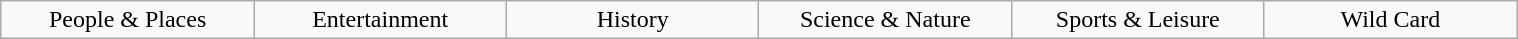<table class="wikitable" style="text-align: center; width: 80%; margin: 1em auto 1em auto;">
<tr>
<td style="width:70pt;">People & Places</td>
<td style="width:70pt;">Entertainment</td>
<td style="width:70pt;">History</td>
<td style="width:70pt;">Science & Nature</td>
<td style="width:70pt;">Sports & Leisure</td>
<td style="width:70pt;">Wild Card</td>
</tr>
</table>
